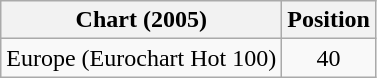<table class="wikitable">
<tr>
<th>Chart (2005)</th>
<th>Position</th>
</tr>
<tr>
<td>Europe (Eurochart Hot 100)</td>
<td style="text-align:center;">40</td>
</tr>
</table>
